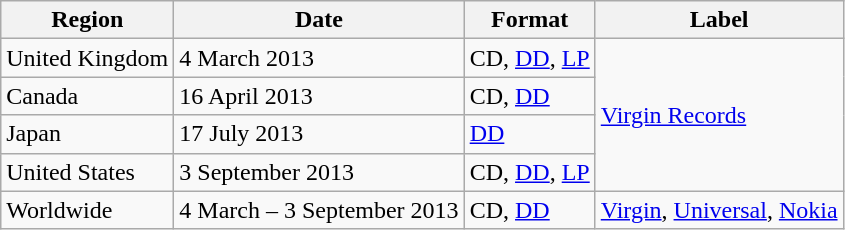<table class=wikitable>
<tr>
<th>Region</th>
<th>Date</th>
<th>Format</th>
<th>Label</th>
</tr>
<tr>
<td>United Kingdom</td>
<td>4 March 2013</td>
<td>CD, <a href='#'>DD</a>, <a href='#'>LP</a></td>
<td rowspan="4"><a href='#'>Virgin Records</a></td>
</tr>
<tr>
<td>Canada</td>
<td>16 April 2013</td>
<td>CD, <a href='#'>DD</a></td>
</tr>
<tr>
<td>Japan</td>
<td>17 July 2013</td>
<td><a href='#'>DD</a></td>
</tr>
<tr>
<td>United States</td>
<td>3 September 2013</td>
<td>CD, <a href='#'>DD</a>, <a href='#'>LP</a></td>
</tr>
<tr>
<td>Worldwide</td>
<td>4 March – 3 September 2013</td>
<td>CD, <a href='#'>DD</a></td>
<td><a href='#'>Virgin</a>, <a href='#'>Universal</a>, <a href='#'>Nokia</a></td>
</tr>
</table>
